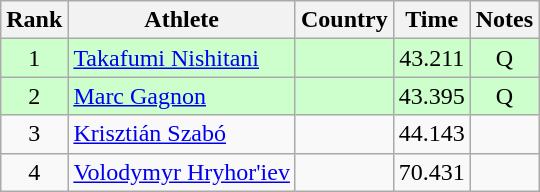<table class="wikitable sortable" style="text-align:center">
<tr>
<th>Rank</th>
<th>Athlete</th>
<th>Country</th>
<th>Time</th>
<th>Notes</th>
</tr>
<tr bgcolor=ccffcc>
<td>1</td>
<td align=left><a href='#'>Takafumi Nishitani</a></td>
<td align=left></td>
<td>43.211</td>
<td>Q</td>
</tr>
<tr bgcolor=ccffcc>
<td>2</td>
<td align=left><a href='#'>Marc Gagnon</a></td>
<td align=left></td>
<td>43.395</td>
<td>Q</td>
</tr>
<tr>
<td>3</td>
<td align=left><a href='#'>Krisztián Szabó</a></td>
<td align=left></td>
<td>44.143</td>
<td></td>
</tr>
<tr>
<td>4</td>
<td align=left><a href='#'>Volodymyr Hryhor'iev</a></td>
<td align=left></td>
<td>70.431</td>
<td></td>
</tr>
</table>
